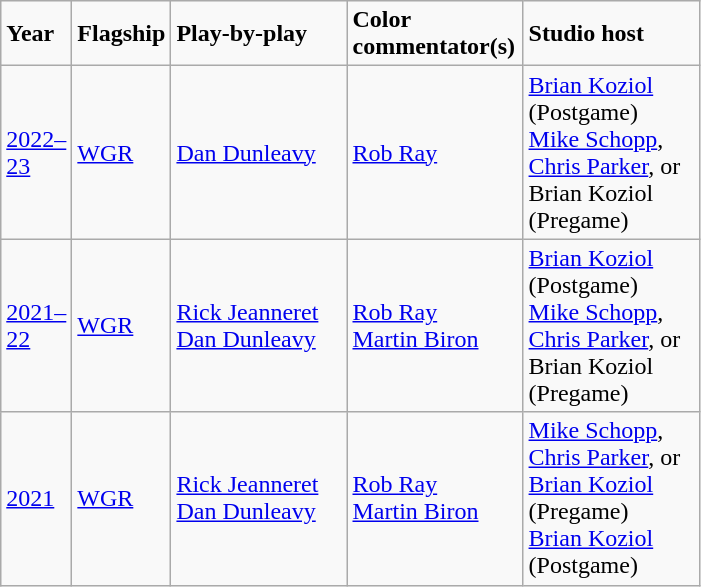<table class="wikitable">
<tr>
<td width="40"><strong>Year</strong></td>
<td width="40"><strong>Flagship</strong></td>
<td width="110"><strong>Play-by-play</strong></td>
<td width="110"><strong>Color commentator(s)</strong></td>
<td width="110"><strong>Studio host</strong></td>
</tr>
<tr>
<td><a href='#'>2022–23</a></td>
<td><a href='#'>WGR</a></td>
<td><a href='#'>Dan Dunleavy</a></td>
<td><a href='#'>Rob Ray</a></td>
<td><a href='#'>Brian Koziol</a> (Postgame)<br><a href='#'>Mike Schopp</a>, <a href='#'>Chris Parker</a>, or Brian Koziol (Pregame)</td>
</tr>
<tr>
<td><a href='#'>2021–22</a></td>
<td><a href='#'>WGR</a></td>
<td><a href='#'>Rick Jeanneret</a><br><a href='#'>Dan Dunleavy</a></td>
<td><a href='#'>Rob Ray</a><br><a href='#'>Martin Biron</a></td>
<td><a href='#'>Brian Koziol</a> (Postgame)<br><a href='#'>Mike Schopp</a>, <a href='#'>Chris Parker</a>, or Brian Koziol (Pregame)</td>
</tr>
<tr>
<td><a href='#'>2021</a></td>
<td><a href='#'>WGR</a></td>
<td><a href='#'>Rick Jeanneret</a><br><a href='#'>Dan Dunleavy</a></td>
<td><a href='#'>Rob Ray</a><br><a href='#'>Martin Biron</a></td>
<td><a href='#'>Mike Schopp</a>, <a href='#'>Chris Parker</a>, or <a href='#'>Brian Koziol</a> (Pregame)<br><a href='#'>Brian Koziol</a> (Postgame)</td>
</tr>
</table>
